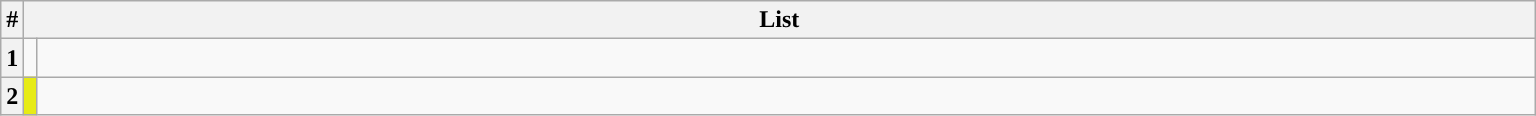<table class=wikitable>
<tr>
<th>#</th>
<th colspan=2 width=1000>List</th>
</tr>
<tr>
<th>1</th>
<td width="1" style="color:inherit;background:"></td>
<td><br>



</td>
</tr>
<tr>
<th>2</th>
<td width="1" style="color:inherit;background:#E7EB16"></td>
<td><br>



</td>
</tr>
</table>
